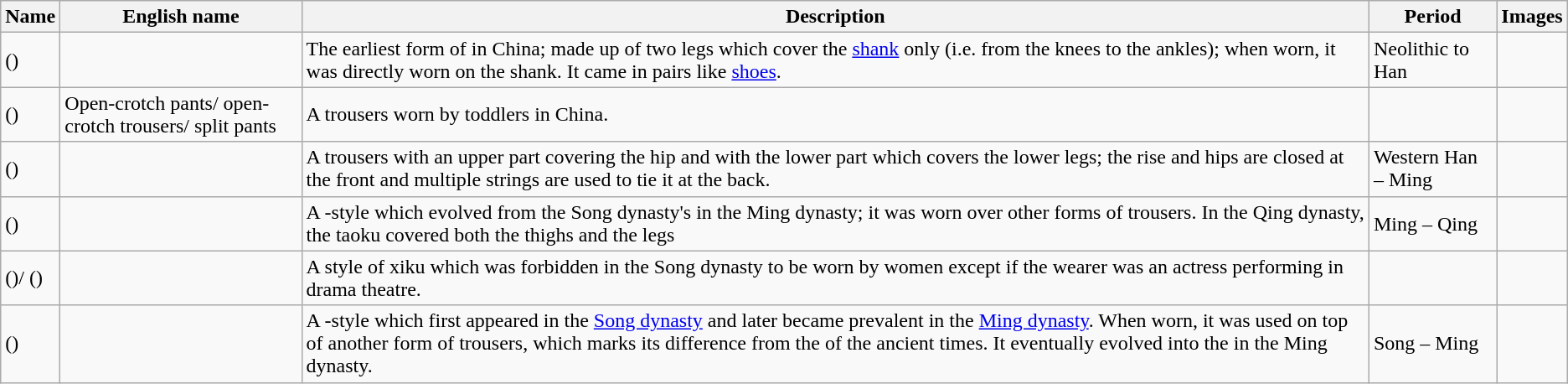<table class="wikitable sortable">
<tr>
<th>Name</th>
<th>English name</th>
<th>Description</th>
<th>Period</th>
<th>Images</th>
</tr>
<tr>
<td> ()</td>
<td></td>
<td>The earliest form of  in China; made up of two legs which cover the <a href='#'>shank</a> only (i.e. from the knees to the ankles); when worn, it was directly worn on the shank. It came in pairs like <a href='#'>shoes</a>.</td>
<td>Neolithic to Han</td>
<td></td>
</tr>
<tr>
<td> ()</td>
<td>Open-crotch pants/ open-crotch trousers/ split pants</td>
<td>A trousers worn by toddlers in China.</td>
<td></td>
<td></td>
</tr>
<tr>
<td> ()</td>
<td></td>
<td>A trousers with an upper part covering the hip and with the lower part which covers the lower legs; the rise and hips are closed at the front and multiple strings are used to tie it at the back.</td>
<td>Western Han – Ming</td>
<td></td>
</tr>
<tr>
<td> ()</td>
<td></td>
<td>A  -style  which evolved from the Song dynasty's  in the Ming dynasty; it was worn over other forms of trousers. In the Qing dynasty, the taoku covered both the thighs and the legs</td>
<td>Ming – Qing</td>
<td></td>
</tr>
<tr>
<td> ()/  ()</td>
<td></td>
<td>A style of xiku which was forbidden in the Song dynasty to be worn by women except if the wearer was an actress performing in drama theatre.</td>
<td></td>
<td></td>
</tr>
<tr>
<td> ()</td>
<td></td>
<td>A -style  which first appeared in the <a href='#'>Song dynasty</a> and later became prevalent in the <a href='#'>Ming dynasty</a>. When worn, it was used on top of another form of trousers, which marks its difference from the  of the ancient times. It eventually evolved into the  in the Ming dynasty.</td>
<td>Song – Ming</td>
<td></td>
</tr>
</table>
